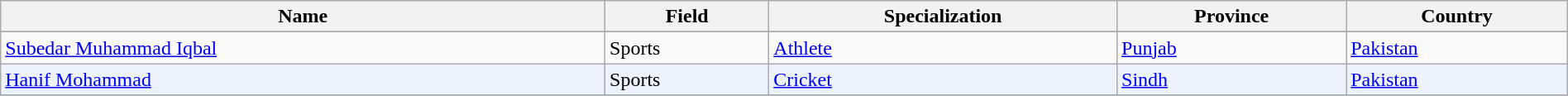<table class="wikitable sortable" border="0" width="100%">
<tr>
<th>Name</th>
<th>Field</th>
<th>Specialization</th>
<th>Province</th>
<th>Country</th>
</tr>
<tr bgcolor=#edf3fe>
</tr>
<tr>
<td><a href='#'>Subedar Muhammad Iqbal</a></td>
<td>Sports</td>
<td><a href='#'>Athlete</a></td>
<td><a href='#'>Punjab</a></td>
<td><a href='#'>Pakistan</a></td>
</tr>
<tr bgcolor=#edf3fe>
<td><a href='#'>Hanif Mohammad</a></td>
<td>Sports</td>
<td><a href='#'>Cricket</a></td>
<td><a href='#'>Sindh</a></td>
<td><a href='#'>Pakistan</a></td>
</tr>
<tr>
</tr>
</table>
